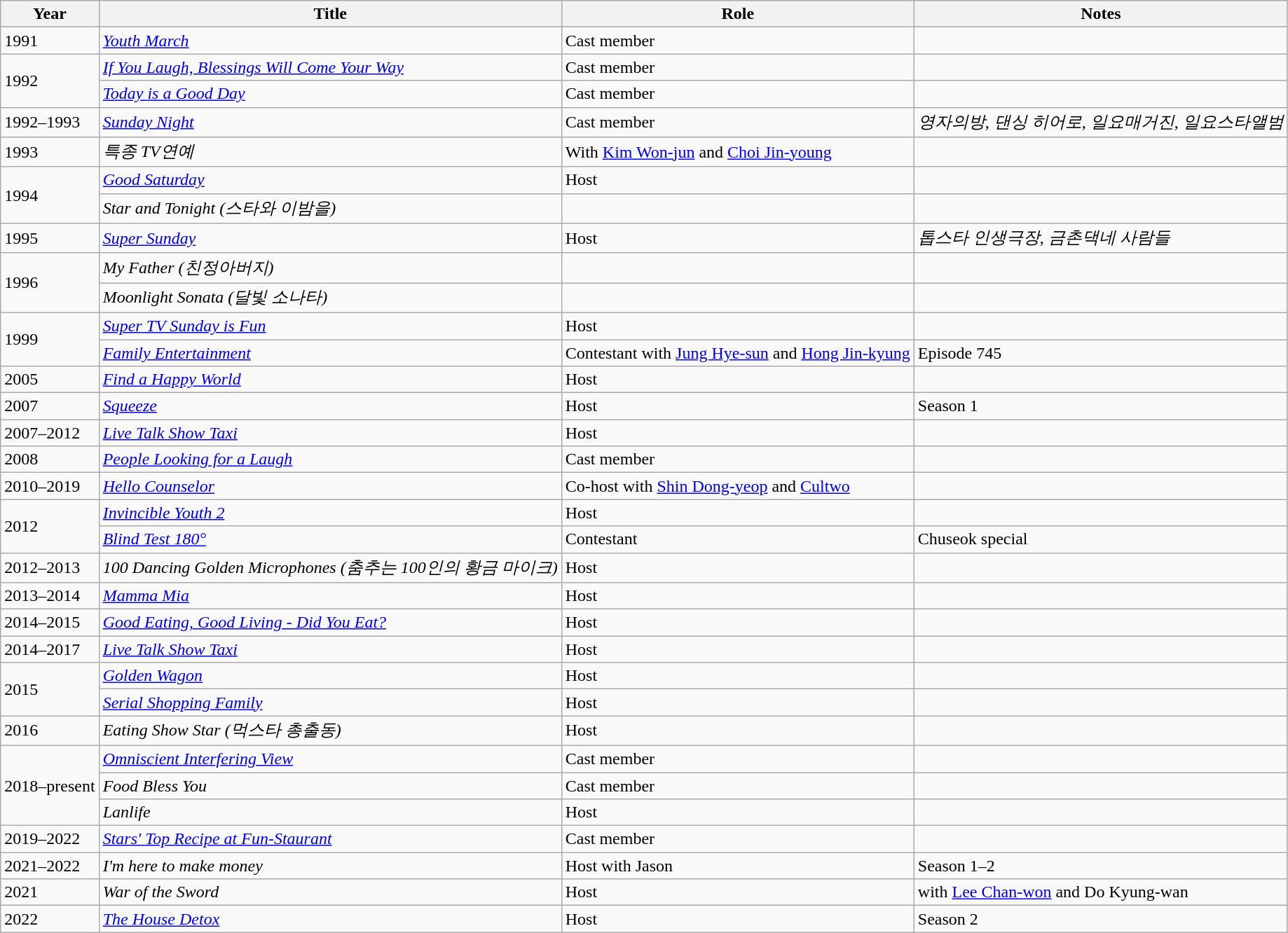<table class="wikitable">
<tr>
<th>Year</th>
<th>Title</th>
<th>Role</th>
<th>Notes</th>
</tr>
<tr>
<td>1991</td>
<td><a href='#'><em>Youth March</em></a></td>
<td>Cast member</td>
<td></td>
</tr>
<tr>
<td rowspan="2">1992</td>
<td><a href='#'><em>If You Laugh, Blessings Will Come Your Way</em></a></td>
<td>Cast member</td>
<td></td>
</tr>
<tr>
<td><a href='#'><em>Today is a Good Day</em></a></td>
<td>Cast member</td>
<td></td>
</tr>
<tr>
<td>1992–1993</td>
<td><em><a href='#'>Sunday Night</a></em></td>
<td>Cast member</td>
<td><em>영자의방</em>, <em>댄싱 히어로</em>, <em>일요매거진</em>, <em>일요스타앨범</em></td>
</tr>
<tr>
<td>1993</td>
<td><em>특종 TV연예</em></td>
<td>With <a href='#'>Kim Won-jun</a> and <a href='#'>Choi Jin-young</a></td>
<td></td>
</tr>
<tr>
<td rowspan="2">1994</td>
<td><a href='#'><em>Good Saturday</em></a></td>
<td>Host</td>
<td></td>
</tr>
<tr>
<td><em>Star and Tonight (스타와 이밤을)</em></td>
<td></td>
<td></td>
</tr>
<tr>
<td>1995</td>
<td><a href='#'><em>Super Sunday</em></a></td>
<td>Host</td>
<td><em>톱스타 인생극장</em>, <em>금촌댁네 사람들</em></td>
</tr>
<tr>
<td rowspan="2">1996</td>
<td><em>My Father (친정아버지)</em></td>
<td></td>
<td></td>
</tr>
<tr>
<td><em>Moonlight Sonata (달빛 소나타)</em></td>
<td></td>
<td></td>
</tr>
<tr>
<td rowspan="2">1999</td>
<td><a href='#'><em>Super TV Sunday is Fun</em></a></td>
<td>Host</td>
<td></td>
</tr>
<tr>
<td><a href='#'><em>Family Entertainment</em></a></td>
<td>Contestant with <a href='#'>Jung Hye-sun</a> and <a href='#'>Hong Jin-kyung</a></td>
<td>Episode 745</td>
</tr>
<tr>
<td>2005</td>
<td><a href='#'><em>Find a Happy World</em></a></td>
<td>Host</td>
<td></td>
</tr>
<tr>
<td>2007</td>
<td><a href='#'><em>Squeeze</em></a></td>
<td>Host</td>
<td>Season 1</td>
</tr>
<tr>
<td>2007–2012</td>
<td><em><a href='#'>Live Talk Show Taxi</a></em></td>
<td>Host</td>
<td></td>
</tr>
<tr>
<td>2008</td>
<td><a href='#'><em>People Looking for a Laugh</em></a></td>
<td>Cast member</td>
<td></td>
</tr>
<tr>
<td>2010–2019</td>
<td><em><a href='#'>Hello Counselor</a></em></td>
<td>Co-host with <a href='#'>Shin Dong-yeop</a> and <a href='#'>Cultwo</a></td>
<td></td>
</tr>
<tr>
<td rowspan="2">2012</td>
<td><a href='#'><em>Invincible Youth 2</em></a></td>
<td>Host</td>
<td></td>
</tr>
<tr>
<td><a href='#'><em>Blind Test 180°</em></a></td>
<td>Contestant</td>
<td>Chuseok special</td>
</tr>
<tr>
<td>2012–2013</td>
<td><em>100 Dancing Golden Microphones (춤추는 100인의 황금 마이크)</em></td>
<td>Host</td>
<td></td>
</tr>
<tr>
<td>2013–2014</td>
<td><a href='#'><em>Mamma Mia</em></a></td>
<td>Host</td>
<td></td>
</tr>
<tr>
<td>2014–2015</td>
<td><a href='#'><em>Good Eating, Good Living - Did You Eat?</em></a></td>
<td>Host</td>
<td></td>
</tr>
<tr>
<td>2014–2017</td>
<td><em><a href='#'>Live Talk Show Taxi</a></em></td>
<td>Host</td>
<td></td>
</tr>
<tr>
<td rowspan="2">2015</td>
<td><a href='#'><em>Golden Wagon</em></a></td>
<td>Host</td>
<td></td>
</tr>
<tr>
<td><a href='#'><em>Serial Shopping Family</em></a></td>
<td>Host</td>
<td></td>
</tr>
<tr>
<td>2016</td>
<td><em>Eating Show Star (먹스타 총출동)</em></td>
<td>Host</td>
<td></td>
</tr>
<tr>
<td rowspan="3">2018–present</td>
<td><em><a href='#'>Omniscient Interfering View</a></em></td>
<td>Cast member</td>
<td></td>
</tr>
<tr>
<td><em>Food Bless You</em></td>
<td>Cast member</td>
<td></td>
</tr>
<tr>
<td><em>Lanlife</em></td>
<td>Host</td>
<td></td>
</tr>
<tr>
<td>2019–2022</td>
<td><em><a href='#'>Stars' Top Recipe at Fun-Staurant</a></em></td>
<td>Cast member</td>
<td></td>
</tr>
<tr>
<td>2021–2022</td>
<td><em>I'm here to make money</em></td>
<td>Host with Jason </td>
<td>Season 1–2</td>
</tr>
<tr>
<td>2021</td>
<td><em>War of the Sword</em></td>
<td>Host</td>
<td>with <a href='#'>Lee Chan-won</a> and Do Kyung-wan </td>
</tr>
<tr>
<td>2022</td>
<td><em><a href='#'>The House Detox</a></em></td>
<td>Host</td>
<td>Season 2</td>
</tr>
</table>
